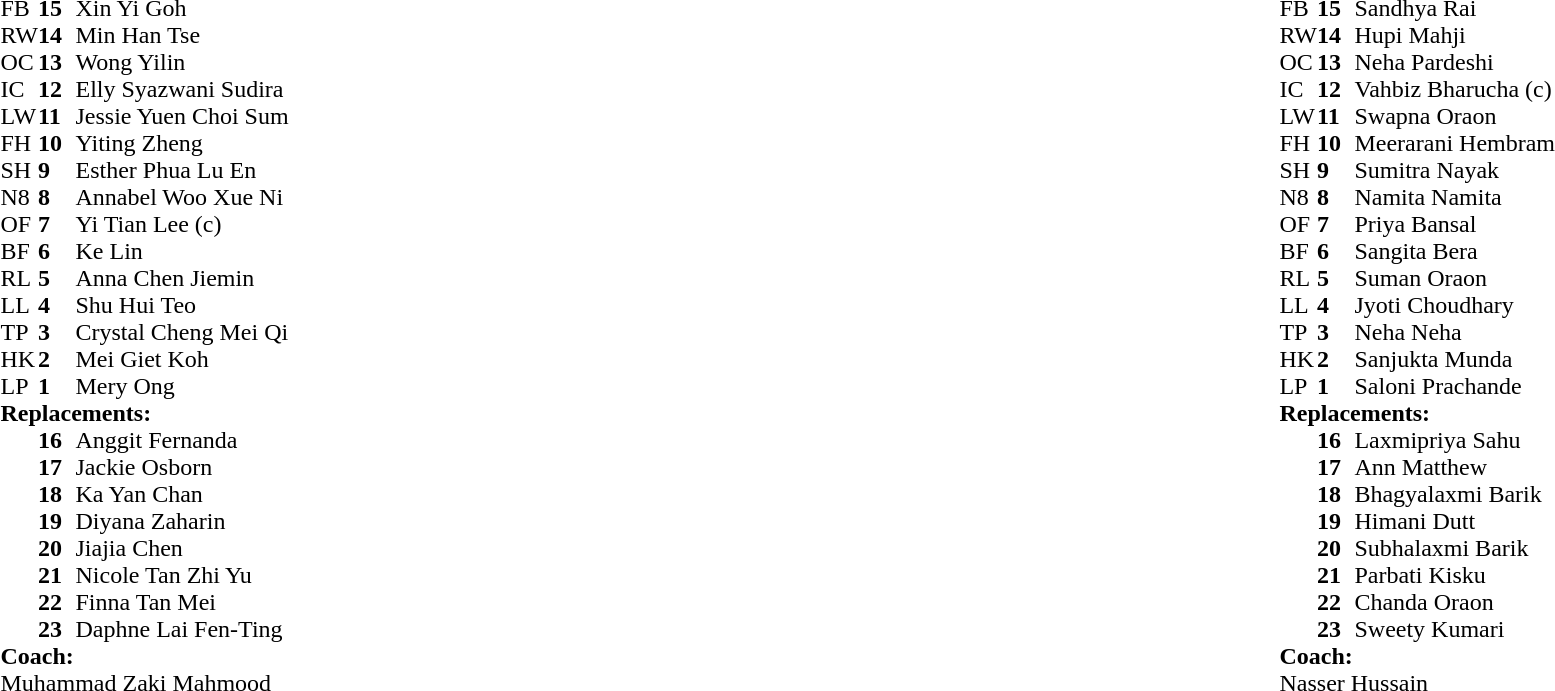<table style="width:100%">
<tr>
<td style="vertical-align:top; width:50%"><br><table cellpadding="0" cellspacing="0">
<tr>
<th width="25"></th>
<th width="25"></th>
</tr>
<tr>
<td>FB</td>
<td><strong>15</strong></td>
<td>Xin Yi Goh</td>
<td></td>
<td></td>
</tr>
<tr>
<td>RW</td>
<td><strong>14</strong></td>
<td>Min Han Tse</td>
<td></td>
<td></td>
</tr>
<tr>
<td>OC</td>
<td><strong>13</strong></td>
<td>Wong Yilin</td>
<td></td>
<td></td>
</tr>
<tr>
<td>IC</td>
<td><strong>12</strong></td>
<td>Elly Syazwani Sudira</td>
<td></td>
<td></td>
</tr>
<tr>
<td>LW</td>
<td><strong>11</strong></td>
<td>Jessie Yuen Choi Sum</td>
<td></td>
<td></td>
</tr>
<tr>
<td>FH</td>
<td><strong>10</strong></td>
<td>Yiting Zheng</td>
<td></td>
<td></td>
</tr>
<tr>
<td>SH</td>
<td><strong>9</strong></td>
<td>Esther Phua Lu En</td>
<td></td>
<td></td>
</tr>
<tr>
<td>N8</td>
<td><strong>8</strong></td>
<td>Annabel Woo Xue Ni</td>
<td></td>
<td></td>
</tr>
<tr>
<td>OF</td>
<td><strong>7</strong></td>
<td>Yi Tian Lee (c)</td>
<td></td>
<td></td>
</tr>
<tr>
<td>BF</td>
<td><strong>6</strong></td>
<td>Ke Lin</td>
<td></td>
<td></td>
</tr>
<tr>
<td>RL</td>
<td><strong>5</strong></td>
<td>Anna Chen Jiemin</td>
<td></td>
<td></td>
</tr>
<tr>
<td>LL</td>
<td><strong>4</strong></td>
<td>Shu Hui Teo</td>
<td></td>
<td></td>
</tr>
<tr>
<td>TP</td>
<td><strong>3</strong></td>
<td>Crystal Cheng Mei Qi</td>
<td></td>
<td></td>
</tr>
<tr>
<td>HK</td>
<td><strong>2</strong></td>
<td>Mei Giet Koh</td>
<td></td>
<td></td>
</tr>
<tr>
<td>LP</td>
<td><strong>1</strong></td>
<td>Mery Ong</td>
<td></td>
<td></td>
</tr>
<tr>
<td colspan="3"><strong>Replacements:</strong></td>
</tr>
<tr>
<td></td>
<td><strong>16</strong></td>
<td>Anggit Fernanda</td>
<td></td>
<td></td>
</tr>
<tr>
<td></td>
<td><strong>17</strong></td>
<td>Jackie Osborn</td>
<td></td>
<td></td>
</tr>
<tr>
<td></td>
<td><strong>18</strong></td>
<td>Ka Yan Chan</td>
<td></td>
<td></td>
</tr>
<tr>
<td></td>
<td><strong>19</strong></td>
<td>Diyana Zaharin</td>
<td></td>
<td></td>
</tr>
<tr>
<td></td>
<td><strong>20</strong></td>
<td>Jiajia Chen</td>
<td></td>
<td></td>
</tr>
<tr>
<td></td>
<td><strong>21</strong></td>
<td>Nicole Tan Zhi Yu</td>
<td></td>
<td></td>
</tr>
<tr>
<td></td>
<td><strong>22</strong></td>
<td>Finna Tan Mei</td>
<td></td>
<td></td>
</tr>
<tr>
<td></td>
<td><strong>23</strong></td>
<td>Daphne Lai Fen-Ting</td>
<td></td>
<td></td>
</tr>
<tr>
<td colspan="3"><strong>Coach:</strong></td>
</tr>
<tr>
<td colspan="4">Muhammad Zaki Mahmood</td>
</tr>
</table>
</td>
<td width="50%" valign="top"><br><table cellpadding="0" cellspacing="0" style="margin:auto">
<tr>
<th width="25"></th>
<th width="25"></th>
</tr>
<tr>
<td>FB</td>
<td><strong>15</strong></td>
<td>Sandhya Rai</td>
<td></td>
<td></td>
</tr>
<tr>
<td>RW</td>
<td><strong>14</strong></td>
<td>Hupi Mahji</td>
<td></td>
<td></td>
</tr>
<tr>
<td>OC</td>
<td><strong>13</strong></td>
<td>Neha Pardeshi</td>
<td></td>
<td></td>
</tr>
<tr>
<td>IC</td>
<td><strong>12</strong></td>
<td>Vahbiz Bharucha (c)</td>
<td></td>
<td></td>
</tr>
<tr>
<td>LW</td>
<td><strong>11</strong></td>
<td>Swapna Oraon</td>
<td></td>
<td></td>
</tr>
<tr>
<td>FH</td>
<td><strong>10</strong></td>
<td>Meerarani Hembram</td>
<td></td>
<td></td>
</tr>
<tr>
<td>SH</td>
<td><strong>9</strong></td>
<td>Sumitra Nayak</td>
<td></td>
<td></td>
</tr>
<tr>
<td>N8</td>
<td><strong>8</strong></td>
<td>Namita Namita</td>
<td></td>
<td></td>
</tr>
<tr>
<td>OF</td>
<td><strong>7</strong></td>
<td>Priya Bansal</td>
<td></td>
<td></td>
</tr>
<tr>
<td>BF</td>
<td><strong>6</strong></td>
<td>Sangita Bera</td>
<td></td>
<td></td>
</tr>
<tr>
<td>RL</td>
<td><strong>5</strong></td>
<td>Suman Oraon</td>
<td></td>
<td></td>
</tr>
<tr>
<td>LL</td>
<td><strong>4</strong></td>
<td>Jyoti Choudhary</td>
<td></td>
<td></td>
</tr>
<tr>
<td>TP</td>
<td><strong>3</strong></td>
<td>Neha Neha</td>
<td></td>
<td></td>
</tr>
<tr>
<td>HK</td>
<td><strong>2</strong></td>
<td>Sanjukta Munda</td>
<td></td>
<td></td>
</tr>
<tr>
<td>LP</td>
<td><strong>1</strong></td>
<td>Saloni Prachande</td>
<td></td>
<td></td>
</tr>
<tr>
<td colspan="3"><strong>Replacements:</strong></td>
</tr>
<tr>
<td></td>
<td><strong>16</strong></td>
<td>Laxmipriya Sahu</td>
<td></td>
<td></td>
</tr>
<tr>
<td></td>
<td><strong>17</strong></td>
<td>Ann Matthew</td>
<td></td>
<td></td>
</tr>
<tr>
<td></td>
<td><strong>18</strong></td>
<td>Bhagyalaxmi Barik</td>
<td></td>
<td></td>
</tr>
<tr>
<td></td>
<td><strong>19</strong></td>
<td>Himani Dutt</td>
<td></td>
<td></td>
</tr>
<tr>
<td></td>
<td><strong>20</strong></td>
<td>Subhalaxmi Barik</td>
<td></td>
<td></td>
</tr>
<tr>
<td></td>
<td><strong>21</strong></td>
<td>Parbati Kisku</td>
<td></td>
<td></td>
</tr>
<tr>
<td></td>
<td><strong>22</strong></td>
<td>Chanda Oraon</td>
<td></td>
<td></td>
</tr>
<tr>
<td></td>
<td><strong>23</strong></td>
<td>Sweety Kumari</td>
<td></td>
<td></td>
</tr>
<tr>
<td colspan="3"><strong>Coach:</strong></td>
</tr>
<tr>
<td colspan="4">Nasser Hussain</td>
</tr>
</table>
</td>
</tr>
</table>
